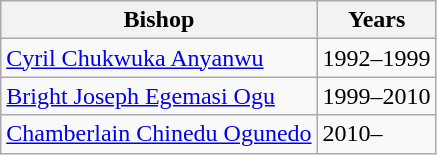<table class="wikitable">
<tr>
<th>Bishop</th>
<th>Years</th>
</tr>
<tr>
<td><a href='#'>Cyril Chukwuka Anyanwu</a></td>
<td>1992–1999</td>
</tr>
<tr>
<td><a href='#'>Bright Joseph Egemasi Ogu</a></td>
<td>1999–2010</td>
</tr>
<tr>
<td><a href='#'>Chamberlain Chinedu Ogunedo</a></td>
<td>2010–</td>
</tr>
</table>
